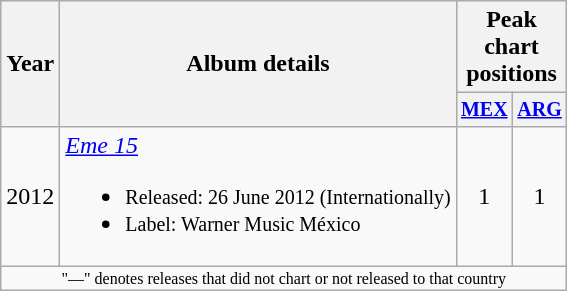<table class="wikitable" style="text-align:center;">
<tr>
<th rowspan="2">Year</th>
<th rowspan="2">Album details</th>
<th colspan="3">Peak chart positions</th>
</tr>
<tr style="font-size:smaller">
<th style="width:30px;"><a href='#'>MEX</a></th>
<th style="width:30px;"><a href='#'>ARG</a></th>
</tr>
<tr>
<td>2012</td>
<td style="text-align:left;"><em><a href='#'>Eme 15</a></em><br><ul><li><small>Released: 26 June 2012 (Internationally)</small></li><li><small>Label: Warner Music México</small></li></ul></td>
<td>1</td>
<td>1</td>
</tr>
<tr>
<td colspan="10" style="font-size:8pt">"—" denotes releases that did not chart or not released to that country</td>
</tr>
</table>
